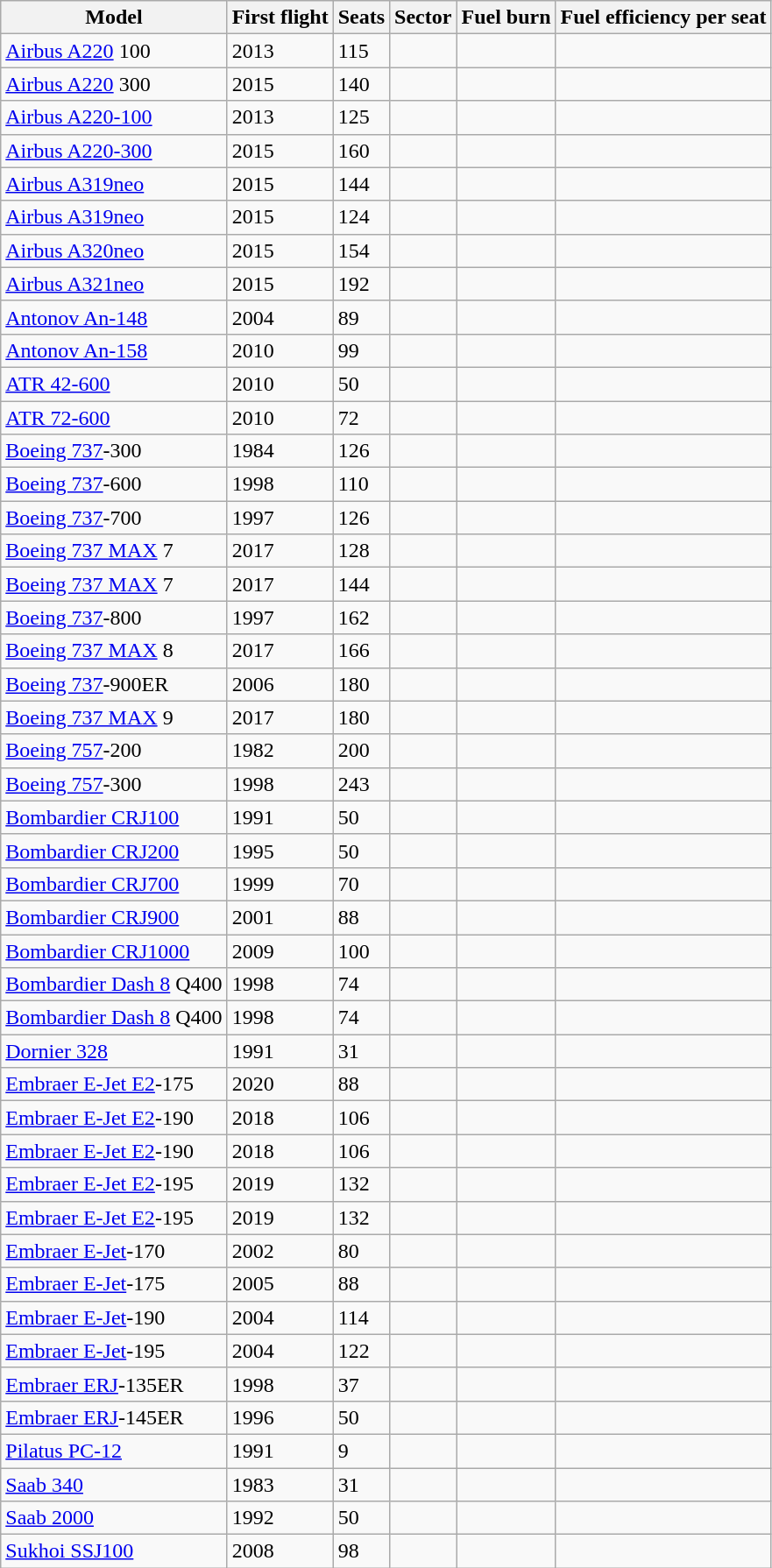<table class="wikitable sortable">
<tr>
<th>Model</th>
<th>First flight</th>
<th>Seats</th>
<th>Sector</th>
<th>Fuel burn</th>
<th>Fuel efficiency per seat</th>
</tr>
<tr>
<td><a href='#'>Airbus A220</a> 100</td>
<td>2013</td>
<td>115</td>
<td></td>
<td><br></td>
<td><br></td>
</tr>
<tr>
<td><a href='#'>Airbus A220</a> 300</td>
<td>2015</td>
<td>140</td>
<td></td>
<td><br></td>
<td><br></td>
</tr>
<tr>
<td><a href='#'>Airbus A220-100</a></td>
<td>2013</td>
<td>125</td>
<td></td>
<td></td>
<td></td>
</tr>
<tr>
<td><a href='#'>Airbus A220-300</a></td>
<td>2015</td>
<td>160</td>
<td></td>
<td></td>
<td></td>
</tr>
<tr>
<td><a href='#'>Airbus A319neo</a></td>
<td>2015</td>
<td>144</td>
<td></td>
<td><br></td>
<td><br></td>
</tr>
<tr>
<td><a href='#'>Airbus A319neo</a></td>
<td>2015</td>
<td>124</td>
<td></td>
<td></td>
<td><br></td>
</tr>
<tr>
<td><a href='#'>Airbus A320neo</a></td>
<td>2015</td>
<td>154</td>
<td></td>
<td></td>
<td><br></td>
</tr>
<tr>
<td><a href='#'>Airbus A321neo</a></td>
<td>2015</td>
<td>192</td>
<td></td>
<td></td>
<td><br></td>
</tr>
<tr>
<td><a href='#'>Antonov An-148</a></td>
<td>2004</td>
<td>89</td>
<td></td>
<td></td>
<td><br></td>
</tr>
<tr>
<td><a href='#'>Antonov An-158</a></td>
<td>2010</td>
<td>99</td>
<td></td>
<td></td>
<td><br></td>
</tr>
<tr>
<td><a href='#'>ATR 42-600</a></td>
<td>2010</td>
<td>50</td>
<td></td>
<td><br></td>
<td><br></td>
</tr>
<tr>
<td><a href='#'>ATR 72-600</a></td>
<td>2010</td>
<td>72</td>
<td></td>
<td><br></td>
<td><br></td>
</tr>
<tr>
<td><a href='#'>Boeing 737</a>-300</td>
<td>1984</td>
<td>126</td>
<td></td>
<td></td>
<td></td>
</tr>
<tr>
<td><a href='#'>Boeing 737</a>-600</td>
<td>1998</td>
<td>110</td>
<td></td>
<td></td>
<td><br></td>
</tr>
<tr>
<td><a href='#'>Boeing 737</a>-700</td>
<td>1997</td>
<td>126</td>
<td></td>
<td></td>
<td><br></td>
</tr>
<tr>
<td><a href='#'>Boeing 737 MAX</a> 7</td>
<td>2017</td>
<td>128</td>
<td></td>
<td></td>
<td><br></td>
</tr>
<tr>
<td><a href='#'>Boeing 737 MAX</a> 7</td>
<td>2017</td>
<td>144</td>
<td></td>
<td><br></td>
<td><br></td>
</tr>
<tr>
<td><a href='#'>Boeing 737</a>-800</td>
<td>1997</td>
<td>162</td>
<td></td>
<td></td>
<td><br></td>
</tr>
<tr>
<td><a href='#'>Boeing 737 MAX</a> 8</td>
<td>2017</td>
<td>166</td>
<td></td>
<td></td>
<td><br></td>
</tr>
<tr>
<td><a href='#'>Boeing 737</a>-900ER</td>
<td>2006</td>
<td>180</td>
<td></td>
<td></td>
<td><br></td>
</tr>
<tr>
<td><a href='#'>Boeing 737 MAX</a> 9</td>
<td>2017</td>
<td>180</td>
<td></td>
<td></td>
<td><br></td>
</tr>
<tr>
<td><a href='#'>Boeing 757</a>-200</td>
<td>1982</td>
<td>200</td>
<td></td>
<td><br></td>
<td><br></td>
</tr>
<tr>
<td><a href='#'>Boeing 757</a>-300</td>
<td>1998</td>
<td>243</td>
<td></td>
<td><br></td>
<td><br></td>
</tr>
<tr>
<td><a href='#'>Bombardier CRJ100</a></td>
<td>1991</td>
<td>50</td>
<td></td>
<td></td>
<td><br></td>
</tr>
<tr>
<td><a href='#'>Bombardier CRJ200</a></td>
<td>1995</td>
<td>50</td>
<td></td>
<td></td>
<td><br></td>
</tr>
<tr>
<td><a href='#'>Bombardier CRJ700</a></td>
<td>1999</td>
<td>70</td>
<td></td>
<td></td>
<td><br></td>
</tr>
<tr>
<td><a href='#'>Bombardier CRJ900</a></td>
<td>2001</td>
<td>88</td>
<td></td>
<td></td>
<td><br></td>
</tr>
<tr>
<td><a href='#'>Bombardier CRJ1000</a></td>
<td>2009</td>
<td>100</td>
<td></td>
<td></td>
<td></td>
</tr>
<tr>
<td><a href='#'>Bombardier Dash 8</a> Q400</td>
<td>1998</td>
<td>74</td>
<td></td>
<td></td>
<td><br></td>
</tr>
<tr>
<td><a href='#'>Bombardier Dash 8</a> Q400</td>
<td>1998</td>
<td>74</td>
<td></td>
<td></td>
<td><br></td>
</tr>
<tr>
<td><a href='#'>Dornier 328</a></td>
<td>1991</td>
<td>31</td>
<td></td>
<td></td>
<td><br></td>
</tr>
<tr>
<td><a href='#'>Embraer E-Jet E2</a>-175</td>
<td>2020</td>
<td>88</td>
<td></td>
<td><br></td>
<td><br></td>
</tr>
<tr>
<td><a href='#'>Embraer E-Jet E2</a>-190</td>
<td>2018</td>
<td>106</td>
<td></td>
<td><br></td>
<td><br></td>
</tr>
<tr>
<td><a href='#'>Embraer E-Jet E2</a>-190</td>
<td>2018</td>
<td>106</td>
<td></td>
<td><br></td>
<td><br></td>
</tr>
<tr>
<td><a href='#'>Embraer E-Jet E2</a>-195</td>
<td>2019</td>
<td>132</td>
<td></td>
<td><br></td>
<td><br></td>
</tr>
<tr>
<td><a href='#'>Embraer E-Jet E2</a>-195</td>
<td>2019</td>
<td>132</td>
<td></td>
<td><br></td>
<td><br></td>
</tr>
<tr>
<td><a href='#'>Embraer E-Jet</a>-170</td>
<td>2002</td>
<td>80</td>
<td></td>
<td></td>
<td></td>
</tr>
<tr>
<td><a href='#'>Embraer E-Jet</a>-175</td>
<td>2005</td>
<td>88</td>
<td></td>
<td></td>
<td></td>
</tr>
<tr>
<td><a href='#'>Embraer E-Jet</a>-190</td>
<td>2004</td>
<td>114</td>
<td></td>
<td></td>
<td></td>
</tr>
<tr>
<td><a href='#'>Embraer E-Jet</a>-195</td>
<td>2004</td>
<td>122</td>
<td></td>
<td></td>
<td></td>
</tr>
<tr>
<td><a href='#'>Embraer ERJ</a>-135ER</td>
<td>1998</td>
<td>37</td>
<td></td>
<td></td>
<td></td>
</tr>
<tr>
<td><a href='#'>Embraer ERJ</a>-145ER</td>
<td>1996</td>
<td>50</td>
<td></td>
<td></td>
<td></td>
</tr>
<tr>
<td><a href='#'>Pilatus PC-12</a></td>
<td>1991</td>
<td>9</td>
<td></td>
<td> </td>
<td> </td>
</tr>
<tr>
<td><a href='#'>Saab 340</a></td>
<td>1983</td>
<td>31</td>
<td></td>
<td></td>
<td><br></td>
</tr>
<tr>
<td><a href='#'>Saab 2000</a></td>
<td>1992</td>
<td>50</td>
<td></td>
<td></td>
<td><br></td>
</tr>
<tr>
<td><a href='#'>Sukhoi SSJ100</a></td>
<td>2008</td>
<td>98</td>
<td></td>
<td></td>
<td></td>
</tr>
</table>
